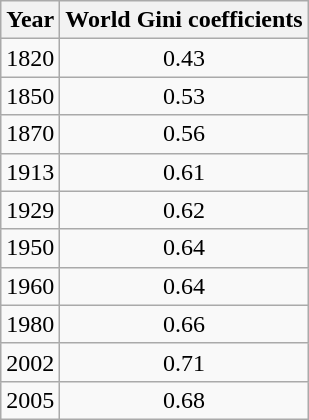<table class="wikitable" style="text-align: center;">
<tr>
<th>Year</th>
<th>World Gini coefficients</th>
</tr>
<tr>
<td>1820</td>
<td>0.43</td>
</tr>
<tr>
<td>1850</td>
<td>0.53</td>
</tr>
<tr>
<td>1870</td>
<td>0.56</td>
</tr>
<tr>
<td>1913</td>
<td>0.61</td>
</tr>
<tr>
<td>1929</td>
<td>0.62</td>
</tr>
<tr>
<td>1950</td>
<td>0.64</td>
</tr>
<tr>
<td>1960</td>
<td>0.64</td>
</tr>
<tr>
<td>1980</td>
<td>0.66</td>
</tr>
<tr>
<td>2002</td>
<td>0.71</td>
</tr>
<tr>
<td>2005</td>
<td>0.68</td>
</tr>
</table>
